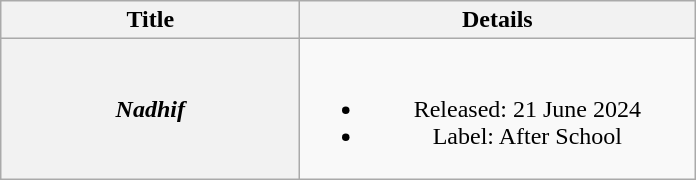<table class="wikitable plainrowheaders" style="text-align:center;">
<tr>
<th scope="col" style="width:12em;">Title</th>
<th scope="col" style="width:16em;">Details</th>
</tr>
<tr>
<th scope="row"><em>Nadhif</em></th>
<td><br><ul><li>Released: 21 June 2024</li><li>Label: After School</li></ul></td>
</tr>
</table>
